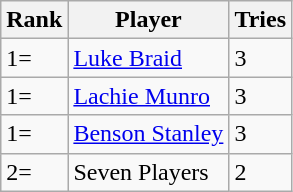<table class="wikitable">
<tr>
<th scope="col">Rank</th>
<th scope="col">Player</th>
<th scope="col">Tries</th>
</tr>
<tr>
<td>1=</td>
<td> <a href='#'>Luke Braid</a></td>
<td>3</td>
</tr>
<tr>
<td>1=</td>
<td> <a href='#'>Lachie Munro</a></td>
<td>3</td>
</tr>
<tr>
<td>1=</td>
<td> <a href='#'>Benson Stanley</a></td>
<td>3</td>
</tr>
<tr>
<td>2=</td>
<td>Seven Players</td>
<td>2</td>
</tr>
</table>
